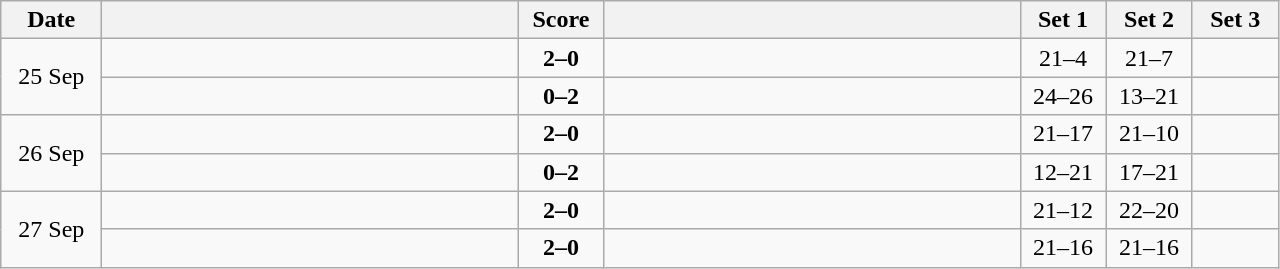<table class="wikitable" style="text-align: center;">
<tr>
<th width="60">Date</th>
<th align="right" width="270"></th>
<th width="50">Score</th>
<th align="left" width="270"></th>
<th width="50">Set 1</th>
<th width="50">Set 2</th>
<th width="50">Set 3</th>
</tr>
<tr>
<td rowspan=2>25 Sep</td>
<td align=left><strong></strong></td>
<td align=center><strong>2–0</strong></td>
<td align=left></td>
<td>21–4</td>
<td>21–7</td>
<td></td>
</tr>
<tr>
<td align=left></td>
<td align=center><strong>0–2</strong></td>
<td align=left><strong></strong></td>
<td>24–26</td>
<td>13–21</td>
<td></td>
</tr>
<tr>
<td rowspan=2>26 Sep</td>
<td align=left><strong></strong></td>
<td align=center><strong>2–0</strong></td>
<td align=left></td>
<td>21–17</td>
<td>21–10</td>
<td></td>
</tr>
<tr>
<td align=left></td>
<td align=center><strong>0–2</strong></td>
<td align=left><strong></strong></td>
<td>12–21</td>
<td>17–21</td>
<td></td>
</tr>
<tr>
<td rowspan=2>27 Sep</td>
<td align=left><strong></strong></td>
<td align=center><strong>2–0</strong></td>
<td align=left></td>
<td>21–12</td>
<td>22–20</td>
<td></td>
</tr>
<tr>
<td align=left><strong></strong></td>
<td align=center><strong>2–0</strong></td>
<td align=left></td>
<td>21–16</td>
<td>21–16</td>
<td></td>
</tr>
</table>
